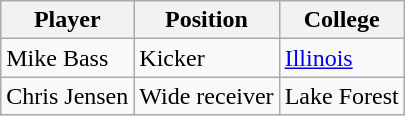<table class="wikitable">
<tr>
<th>Player</th>
<th>Position</th>
<th>College</th>
</tr>
<tr>
<td>Mike Bass</td>
<td>Kicker</td>
<td><a href='#'>Illinois</a></td>
</tr>
<tr>
<td>Chris Jensen</td>
<td>Wide receiver</td>
<td>Lake Forest</td>
</tr>
</table>
